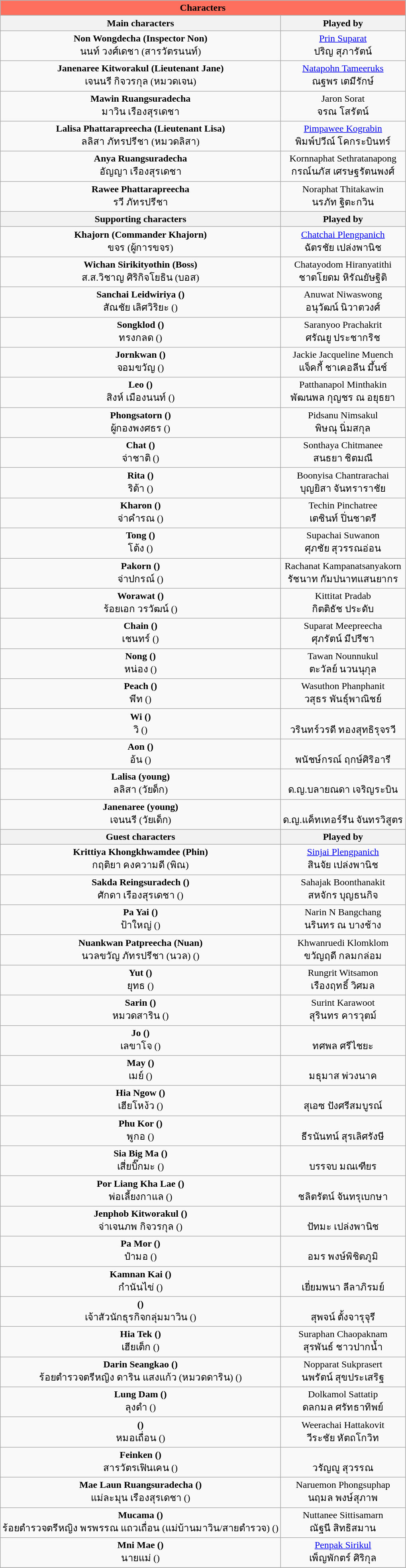<table class="wikitable" style="text-align:center">
<tr>
<th colspan="2" style="background: #fe6f5e;">Characters</th>
</tr>
<tr>
<th>Main characters</th>
<th>Played by</th>
</tr>
<tr>
<td><strong>Non Wongdecha (Inspector Non)</strong><br>นนท์ วงศ์เดชา (สารวัตรนนท์)</td>
<td><a href='#'>Prin Suparat</a> <br> ปริญ สุภารัตน์</td>
</tr>
<tr>
<td><strong>Janenaree Kitworakul (Lieutenant Jane)</strong><br>เจนนรี กิจวรกุล (หมวดเจน)</td>
<td><a href='#'>Natapohn Tameeruks</a> <br> ณฐพร เตมีรักษ์</td>
</tr>
<tr>
<td><strong>Mawin Ruangsuradecha</strong><br>มาวิน เรืองสุรเดชา</td>
<td>Jaron Sorat <br> จรณ โสรัตน์</td>
</tr>
<tr>
<td><strong>Lalisa Phattarapreecha (Lieutenant Lisa)</strong><br>ลลิสา ภัทรปรีชา (หมวดลิสา)</td>
<td><a href='#'>Pimpawee Kograbin</a> <br> พิมพ์ปวีณ์ โคกระบินทร์</td>
</tr>
<tr>
<td><strong>Anya Ruangsuradecha</strong><br>อัญญา เรืองสุรเดชา</td>
<td>Kornnaphat Sethratanapong <br> กรณ์นภัส เศรษฐรัตนพงศ์</td>
</tr>
<tr>
<td><strong>Rawee Phattarapreecha</strong><br>รวี ภัทรปรีชา</td>
<td>Noraphat Thitakawin <br> นรภัท ฐิตะกวิน</td>
</tr>
<tr>
<th>Supporting characters</th>
<th>Played by</th>
</tr>
<tr>
<td><strong>Khajorn (Commander Khajorn)</strong><br>ขจร (ผู้การขจร)</td>
<td><a href='#'>Chatchai Plengpanich</a> <br> ฉัตรชัย เปล่งพานิช</td>
</tr>
<tr>
<td><strong>Wichan Sirikityothin (Boss)</strong><br> ส.ส.วิชาญ ศิริกิจโยธิน (บอส)</td>
<td>Chatayodom Hiranyatithi <br> ชาตโยดม หิรัณยัษฐิติ</td>
</tr>
<tr>
<td><strong>Sanchai Leidwiriya ()</strong><br> สัณชัย เลิศวิริยะ ()</td>
<td>Anuwat Niwaswong <br> อนุวัฒน์ นิวาตวงศ์</td>
</tr>
<tr>
<td><strong>Songklod ()</strong><br> ทรงกลด ()</td>
<td>Saranyoo Prachakrit <br> ศรัณยู ประชากริช</td>
</tr>
<tr>
<td><strong>Jornkwan ()</strong><br> จอมขวัญ ()</td>
<td>Jackie Jacqueline Muench <br> แจ็คกี้ ชาเคอลีน มึ้นช์</td>
</tr>
<tr>
<td><strong>Leo ()</strong><br> สิงห์ เมืองนนท์ ()</td>
<td>Patthanapol Minthakin <br> พัฒนพล กุญชร ณ อยุธยา</td>
</tr>
<tr>
<td><strong>Phongsatorn ()</strong><br> ผู้กองพงศธร ()</td>
<td>Pidsanu Nimsakul <br> พิษณุ นิ่มสกุล</td>
</tr>
<tr>
<td><strong>Chat ()</strong><br> จ่าชาติ ()</td>
<td>Sonthaya Chitmanee <br> สนธยา ชิตมณี</td>
</tr>
<tr>
<td><strong>Rita ()</strong><br> ริต้า ()</td>
<td>Boonyisa Chantrarachai <br> บุญยิสา จันทราราชัย</td>
</tr>
<tr>
<td><strong>Kharon ()</strong><br> จ่าคำรณ ()</td>
<td>Techin Pinchatree <br> เตชินท์ ปิ่นชาตรี</td>
</tr>
<tr>
<td><strong>Tong ()</strong><br> โต้ง ()</td>
<td>Supachai Suwanon <br> ศุภชัย สุวรรณอ่อน</td>
</tr>
<tr>
<td><strong>Pakorn ()</strong><br> จ่าปกรณ์ ()</td>
<td>Rachanat Kampanatsanyakorn <br> รัชนาท กัมปนาทแสนยากร</td>
</tr>
<tr>
<td><strong>Worawat ()</strong><br> ร้อยเอก วรวัฒน์ ()</td>
<td>Kittitat Pradab <br> กิตติธัช ประดับ</td>
</tr>
<tr>
<td><strong>Chain ()</strong><br> เชนทร์ ()</td>
<td>Suparat Meepreecha <br> ศุภรัตน์ มีปรีชา</td>
</tr>
<tr>
<td><strong>Nong ()</strong><br> หน่อง ()</td>
<td>Tawan Nounnukul <br> ตะวัลย์ นวนนุกุล</td>
</tr>
<tr>
<td><strong>Peach ()</strong><br> พีท ()</td>
<td>Wasuthon Phanphanit <br> วสุธร พันธุ์พาณิชย์</td>
</tr>
<tr>
<td><strong>Wi ()</strong> <br> วิ ()</td>
<td><br> วรินทร์วรดี ทองสุทธิรุจรวี</td>
</tr>
<tr>
<td><strong>Aon ()</strong> <br> อ้น ()</td>
<td><br> พนัชษ์กรณ์ ฤกษ์ศิริอารี</td>
</tr>
<tr>
<td><strong>Lalisa (young)</strong><br> ลลิสา (วัยด็ก)</td>
<td><br> ด.ญ.บลายณดา เจริญระบิน</td>
</tr>
<tr>
<td><strong>Janenaree (young)</strong><br> เจนนรี (วัยเด็ก)</td>
<td><br> ด.ญ.แค็ทเทอร์รีน จันทรวิสูตร</td>
</tr>
<tr>
<th>Guest characters</th>
<th>Played by</th>
</tr>
<tr>
<td><strong>Krittiya Khongkhwamdee (Phin)</strong><br>กฤติยา คงความดี (พิณ)</td>
<td><a href='#'>Sinjai Plengpanich</a> <br> สินจัย เปล่งพานิช</td>
</tr>
<tr>
<td><strong>Sakda Reingsuradech ()</strong><br> ศักดา เรืองสุรเดชา ()</td>
<td>Sahajak Boonthanakit <br> สหจักร บุญธนกิจ</td>
</tr>
<tr>
<td><strong>Pa Yai ()</strong><br> ป้าใหญ่ ()</td>
<td>Narin N Bangchang <br> นรินทร ณ บางช้าง</td>
</tr>
<tr>
<td><strong>Nuankwan Patpreecha (Nuan)</strong><br> นวลขวัญ ภัทรปรีชา (นวล) ()</td>
<td>Khwanruedi Klomklom <br> ขวัญฤดี กลมกล่อม</td>
</tr>
<tr>
<td><strong>Yut ()</strong><br> ยุทธ ()</td>
<td>Rungrit Witsamon <br> เรืองฤทธิ์ วิศมล</td>
</tr>
<tr>
<td><strong> Sarin ()</strong><br> หมวดสาริน ()</td>
<td>Surint Karawoot <br> สุรินทร คารวุตม์</td>
</tr>
<tr>
<td><strong>Jo ()</strong><br> เลขาโจ ()</td>
<td><br> ทศพล ศรีไชยะ</td>
</tr>
<tr>
<td><strong>May ()</strong><br> เมย์ ()</td>
<td><br> มธุมาส พ่วงนาค</td>
</tr>
<tr>
<td><strong>Hia Ngow ()</strong><br>เฮียโหง้ว ()</td>
<td><br> สุเอซ ปังศรีสมบูรณ์</td>
</tr>
<tr>
<td><strong>Phu Kor ()</strong><br> พูกอ ()</td>
<td><br> ธีรนันทน์ สุรเลิศรังษี</td>
</tr>
<tr>
<td><strong>Sia Big Ma ()</strong><br> เสี่ยบิ๊กมะ ()</td>
<td><br> บรรจบ มณเฑียร</td>
</tr>
<tr>
<td><strong>Por Liang Kha Lae ()</strong><br> พ่อเลี้ยงกาแล ()</td>
<td><br> ชลิตรัตน์ จันทรุเบกษา</td>
</tr>
<tr>
<td><strong>Jenphob Kitworakul ()</strong><br> จ่าเจนภพ กิจวรกุล ()</td>
<td><br> ปัทมะ เปล่งพานิช</td>
</tr>
<tr>
<td><strong>Pa Mor ()</strong><br> ป๋ามอ ()</td>
<td><br> อมร พงษ์พิชิตภูมิ</td>
</tr>
<tr>
<td><strong>Kamnan Kai ()</strong><br> กำนันไข่ ()</td>
<td><br> เยี่ยมพนา ลีลาภิรมย์</td>
</tr>
<tr>
<td><strong> ()</strong><br> เจ้าสัวนักธุรกิจกลุ่มมาวิน ()</td>
<td><br> สุพจน์ ตั้งจารุจุรี</td>
</tr>
<tr>
<td><strong>Hia Tek ()</strong><br> เฮียเต็ก ()</td>
<td>Suraphan Chaopaknam <br> สุรพันธ์ ชาวปากน้ำ</td>
</tr>
<tr>
<td><strong>Darin Seangkao ()</strong><br> ร้อยตำรวจตรีหญิง ดาริน แสงแก้ว (หมวดดาริน) ()</td>
<td>Nopparat Sukprasert <br> นพรัตน์ สุขประเสริฐ</td>
</tr>
<tr>
<td><strong>Lung Dam ()</strong><br> ลุงดำ ()</td>
<td>Dolkamol Sattatip <br> ดลกมล ศรัทธาทิพย์</td>
</tr>
<tr>
<td><strong> ()</strong><br> หมอเถื่อน ()</td>
<td>Weerachai Hattakovit <br> วีระชัย หัตถโกวิท</td>
</tr>
<tr>
<td><strong>Feinken ()</strong><br> สารวัตรเฟินเคน ()</td>
<td><br> วรัญญู สุวรรณ</td>
</tr>
<tr>
<td><strong>Mae Laun Ruangsuradecha ()</strong><br> แม่ละมุน เรืองสุรเดชา ()</td>
<td>Naruemon Phongsuphap <br> นฤมล พงษ์สุภาพ</td>
</tr>
<tr>
<td><strong>Mucama ()</strong><br> ร้อยตำรวจตรีหญิง พรพรรณ แถวเถื่อน (แม่บ้านมาวิน/สายตำรวจ) ()</td>
<td>Nuttanee Sittisamarn <br> ณัฐนี สิทธิสมาน</td>
</tr>
<tr>
<td><strong>Mni Mae ()</strong><br> นายแม่ ()</td>
<td><a href='#'>Penpak Sirikul</a> <br> เพ็ญพักตร์ ศิริกุล</td>
</tr>
<tr>
</tr>
</table>
